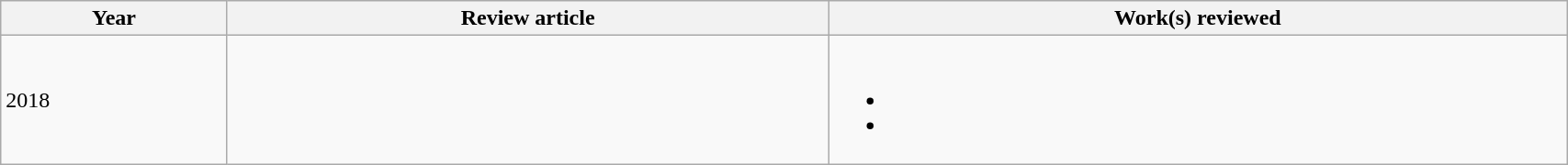<table class='wikitable sortable' width='90%'>
<tr>
<th>Year</th>
<th class='unsortable'>Review article</th>
<th class='unsortable'>Work(s) reviewed</th>
</tr>
<tr>
<td>2018</td>
<td></td>
<td><br><ul><li></li><li></li></ul></td>
</tr>
</table>
